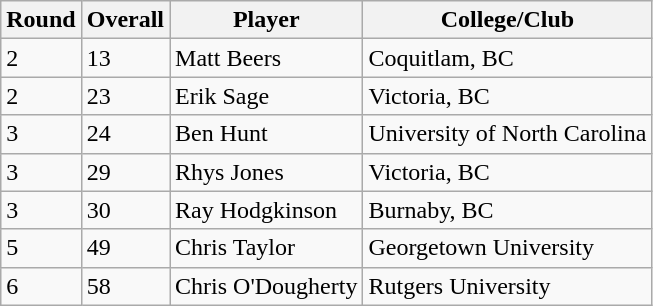<table class="wikitable">
<tr>
<th>Round</th>
<th>Overall</th>
<th>Player</th>
<th>College/Club</th>
</tr>
<tr>
<td>2</td>
<td>13</td>
<td>Matt Beers</td>
<td>Coquitlam, BC</td>
</tr>
<tr>
<td>2</td>
<td>23</td>
<td>Erik Sage</td>
<td>Victoria, BC</td>
</tr>
<tr>
<td>3</td>
<td>24</td>
<td>Ben Hunt</td>
<td>University of North Carolina</td>
</tr>
<tr>
<td>3</td>
<td>29</td>
<td>Rhys Jones</td>
<td>Victoria, BC</td>
</tr>
<tr>
<td>3</td>
<td>30</td>
<td>Ray Hodgkinson</td>
<td>Burnaby, BC</td>
</tr>
<tr>
<td>5</td>
<td>49</td>
<td>Chris Taylor</td>
<td>Georgetown University</td>
</tr>
<tr>
<td>6</td>
<td>58</td>
<td>Chris O'Dougherty</td>
<td>Rutgers University</td>
</tr>
</table>
